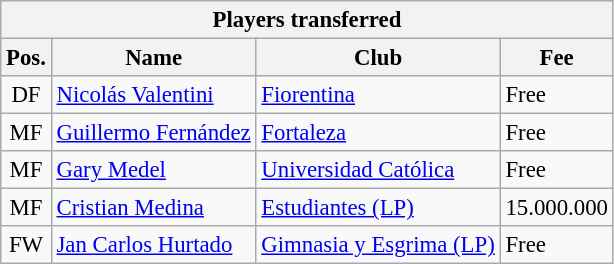<table class="wikitable" style="font-size:95%;">
<tr>
<th colspan="5">Players transferred</th>
</tr>
<tr>
<th>Pos.</th>
<th>Name</th>
<th>Club</th>
<th>Fee</th>
</tr>
<tr>
<td align="center">DF</td>
<td> <a href='#'>Nicolás Valentini</a></td>
<td> <a href='#'>Fiorentina</a></td>
<td>Free</td>
</tr>
<tr>
<td align="center">MF</td>
<td> <a href='#'>Guillermo Fernández</a></td>
<td> <a href='#'>Fortaleza</a></td>
<td>Free</td>
</tr>
<tr>
<td align="center">MF</td>
<td> <a href='#'>Gary Medel</a></td>
<td> <a href='#'>Universidad Católica</a></td>
<td>Free</td>
</tr>
<tr>
<td align="center">MF</td>
<td> <a href='#'>Cristian Medina</a></td>
<td> <a href='#'>Estudiantes (LP)</a></td>
<td>15.000.000</td>
</tr>
<tr>
<td align="center">FW</td>
<td> <a href='#'>Jan Carlos Hurtado</a></td>
<td> <a href='#'>Gimnasia y Esgrima (LP)</a></td>
<td>Free</td>
</tr>
</table>
